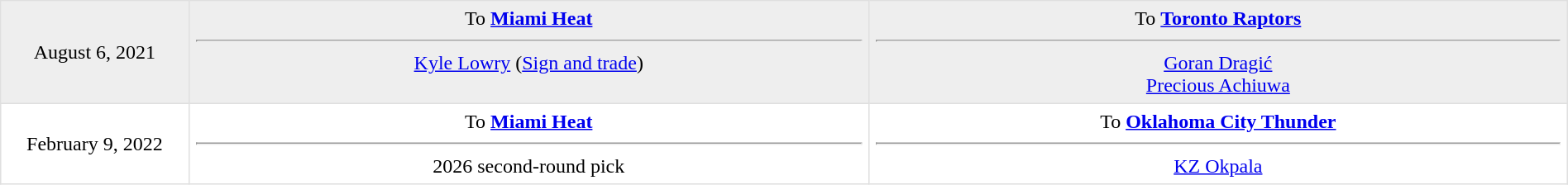<table border=1 style="border-collapse:collapse; text-align: center; width: 100%" bordercolor="#DFDFDF"  cellpadding="5">
<tr style="background:#eee;">
<td style="width:12%">August 6, 2021</td>
<td style="width:44; vertical-align:top;">To <strong><a href='#'>Miami Heat</a></strong><hr><a href='#'>Kyle Lowry</a> (<a href='#'>Sign and trade</a>)</td>
<td style="width:44; vertical-align:top;">To <strong><a href='#'>Toronto Raptors</a></strong><hr><a href='#'>Goran Dragić</a><br><a href='#'>Precious Achiuwa</a></td>
</tr>
<tr>
<td style="width:12%">February 9, 2022</td>
<td style="width:44; vertical-align:top;">To <strong><a href='#'>Miami Heat</a></strong><hr>2026 second-round pick</td>
<td style="width:44; vertical-align:top;">To <strong><a href='#'>Oklahoma City Thunder</a></strong><hr><a href='#'>KZ Okpala</a></td>
</tr>
</table>
